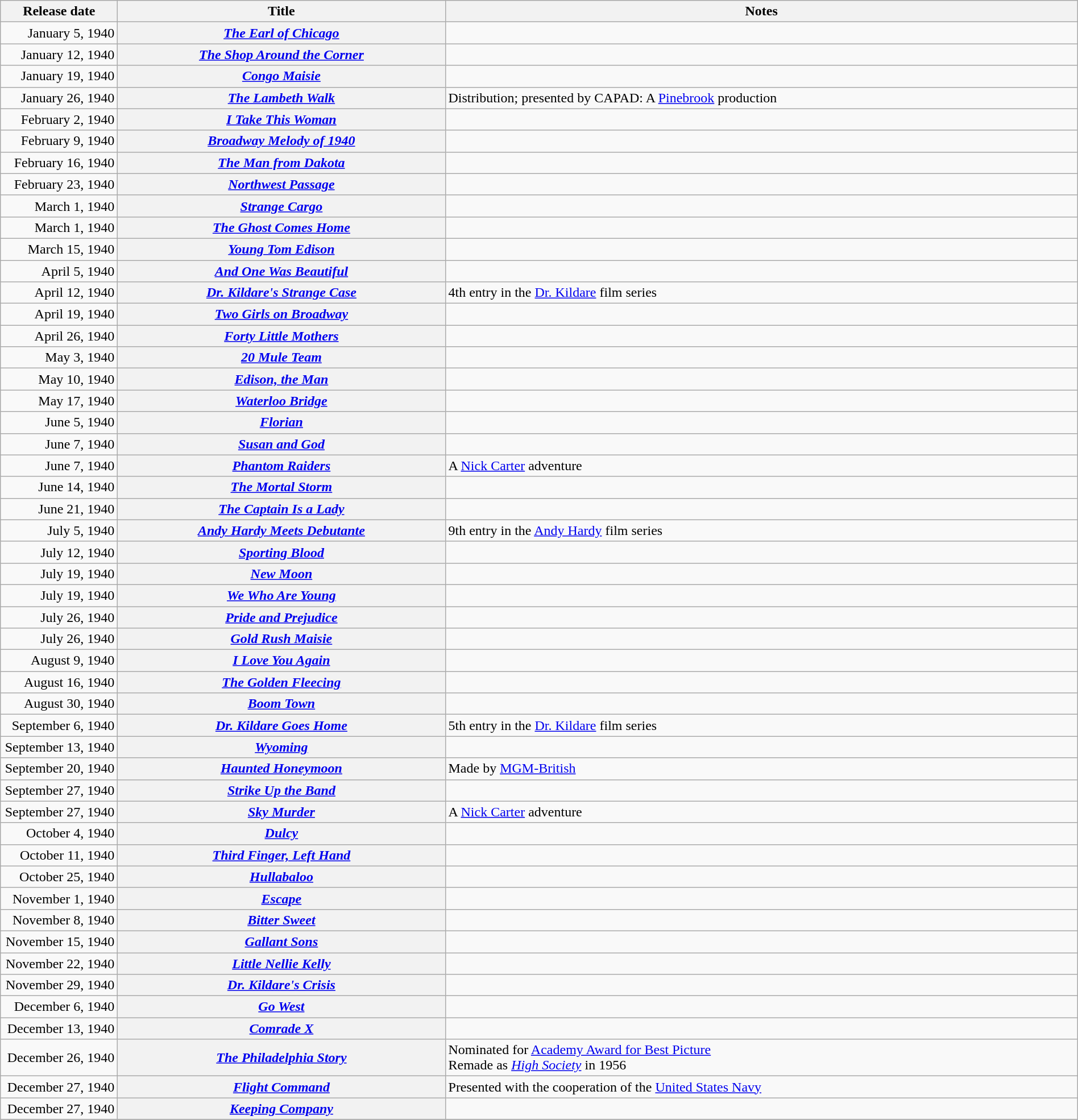<table class="wikitable sortable" style="width:100%;">
<tr>
<th scope="col" style="width:130px;">Release date</th>
<th>Title</th>
<th>Notes</th>
</tr>
<tr>
<td style="text-align:right;">January 5, 1940</td>
<th scope="row"><em><a href='#'>The Earl of Chicago</a></em></th>
<td></td>
</tr>
<tr>
<td style="text-align:right;">January 12, 1940</td>
<th scope="row"><em><a href='#'>The Shop Around the Corner</a></em></th>
<td></td>
</tr>
<tr>
<td style="text-align:right;">January 19, 1940</td>
<th scope="row"><em><a href='#'>Congo Maisie</a></em></th>
<td></td>
</tr>
<tr>
<td style="text-align:right;">January 26, 1940</td>
<th scope="row"><em><a href='#'>The Lambeth Walk</a></em></th>
<td>Distribution; presented by CAPAD: A <a href='#'>Pinebrook</a> production</td>
</tr>
<tr>
<td style="text-align:right;">February 2, 1940</td>
<th scope="row"><em><a href='#'>I Take This Woman</a></em></th>
<td></td>
</tr>
<tr>
<td style="text-align:right;">February 9, 1940</td>
<th scope="row"><em><a href='#'>Broadway Melody of 1940</a></em></th>
<td></td>
</tr>
<tr>
<td style="text-align:right;">February 16, 1940</td>
<th scope="row"><em><a href='#'>The Man from Dakota</a></em></th>
<td></td>
</tr>
<tr>
<td style="text-align:right;">February 23, 1940</td>
<th scope="row"><em><a href='#'>Northwest Passage</a></em></th>
<td></td>
</tr>
<tr>
<td style="text-align:right;">March 1, 1940</td>
<th scope="row"><em><a href='#'>Strange Cargo</a></em></th>
<td></td>
</tr>
<tr>
<td style="text-align:right;">March 1, 1940</td>
<th scope="row"><em><a href='#'>The Ghost Comes Home</a></em></th>
<td></td>
</tr>
<tr>
<td style="text-align:right;">March 15, 1940</td>
<th scope="row"><em><a href='#'>Young Tom Edison</a></em></th>
<td></td>
</tr>
<tr>
<td style="text-align:right;">April 5, 1940</td>
<th scope="row"><em><a href='#'>And One Was Beautiful</a></em></th>
<td></td>
</tr>
<tr>
<td style="text-align:right;">April 12, 1940</td>
<th scope="row"><em><a href='#'>Dr. Kildare's Strange Case</a></em></th>
<td>4th entry in the <a href='#'>Dr. Kildare</a> film series</td>
</tr>
<tr>
<td style="text-align:right;">April 19, 1940</td>
<th scope="row"><em><a href='#'>Two Girls on Broadway</a></em></th>
<td></td>
</tr>
<tr>
<td style="text-align:right;">April 26, 1940</td>
<th scope="row"><em><a href='#'>Forty Little Mothers</a></em></th>
<td></td>
</tr>
<tr>
<td style="text-align:right;">May 3, 1940</td>
<th scope="row"><em><a href='#'>20 Mule Team</a></em></th>
<td></td>
</tr>
<tr>
<td style="text-align:right;">May 10, 1940</td>
<th scope="row"><em><a href='#'>Edison, the Man</a></em></th>
<td></td>
</tr>
<tr>
<td style="text-align:right;">May 17, 1940</td>
<th scope="row"><em><a href='#'>Waterloo Bridge</a></em></th>
<td></td>
</tr>
<tr>
<td style="text-align:right;">June 5, 1940</td>
<th scope="row"><em><a href='#'>Florian</a></em></th>
<td></td>
</tr>
<tr>
<td style="text-align:right;">June 7, 1940</td>
<th scope="row"><em><a href='#'>Susan and God</a></em></th>
<td></td>
</tr>
<tr>
<td style="text-align:right;">June 7, 1940</td>
<th scope="row"><em><a href='#'>Phantom Raiders</a></em></th>
<td>A <a href='#'>Nick Carter</a> adventure</td>
</tr>
<tr>
<td style="text-align:right;">June 14, 1940</td>
<th scope="row"><em><a href='#'>The Mortal Storm</a></em></th>
<td></td>
</tr>
<tr>
<td style="text-align:right;">June 21, 1940</td>
<th scope="row"><em><a href='#'>The Captain Is a Lady</a></em></th>
<td></td>
</tr>
<tr>
<td style="text-align:right;">July 5, 1940</td>
<th scope="row"><em><a href='#'>Andy Hardy Meets Debutante</a></em></th>
<td>9th entry in the <a href='#'>Andy Hardy</a> film series</td>
</tr>
<tr>
<td style="text-align:right;">July 12, 1940</td>
<th scope="row"><em><a href='#'>Sporting Blood</a></em></th>
<td></td>
</tr>
<tr>
<td style="text-align:right;">July 19, 1940</td>
<th scope="row"><em><a href='#'>New Moon</a></em></th>
<td></td>
</tr>
<tr>
<td style="text-align:right;">July 19, 1940</td>
<th scope="row"><em><a href='#'>We Who Are Young</a></em></th>
<td></td>
</tr>
<tr>
<td style="text-align:right;">July 26, 1940</td>
<th scope="row"><em><a href='#'>Pride and Prejudice</a></em></th>
<td></td>
</tr>
<tr>
<td style="text-align:right;">July 26, 1940</td>
<th scope="row"><em><a href='#'>Gold Rush Maisie</a></em></th>
<td></td>
</tr>
<tr>
<td style="text-align:right;">August 9, 1940</td>
<th scope="row"><em><a href='#'>I Love You Again</a></em></th>
<td></td>
</tr>
<tr>
<td style="text-align:right;">August 16, 1940</td>
<th scope="row"><em><a href='#'>The Golden Fleecing</a></em></th>
<td></td>
</tr>
<tr>
<td style="text-align:right;">August 30, 1940</td>
<th scope="row"><em><a href='#'>Boom Town</a></em></th>
<td></td>
</tr>
<tr>
<td style="text-align:right;">September 6, 1940</td>
<th scope="row"><em><a href='#'>Dr. Kildare Goes Home</a></em></th>
<td>5th entry in the <a href='#'>Dr. Kildare</a> film series</td>
</tr>
<tr>
<td style="text-align:right;">September 13, 1940</td>
<th scope="row"><em><a href='#'>Wyoming</a></em></th>
<td></td>
</tr>
<tr>
<td style="text-align:right;">September 20, 1940</td>
<th scope="row"><em><a href='#'>Haunted Honeymoon</a></em></th>
<td>Made by <a href='#'>MGM-British</a></td>
</tr>
<tr>
<td style="text-align:right;">September 27, 1940</td>
<th scope="row"><em><a href='#'>Strike Up the Band</a></em></th>
<td></td>
</tr>
<tr>
<td style="text-align:right;">September 27, 1940</td>
<th scope="row"><em><a href='#'>Sky Murder</a></em></th>
<td>A <a href='#'>Nick Carter</a> adventure</td>
</tr>
<tr>
<td style="text-align:right;">October 4, 1940</td>
<th scope="row"><em><a href='#'>Dulcy</a></em></th>
<td></td>
</tr>
<tr>
<td style="text-align:right;">October 11, 1940</td>
<th scope="row"><em><a href='#'>Third Finger, Left Hand</a></em></th>
<td></td>
</tr>
<tr>
<td style="text-align:right;">October 25, 1940</td>
<th scope="row"><em><a href='#'>Hullabaloo</a></em></th>
<td></td>
</tr>
<tr>
<td style="text-align:right;">November 1, 1940</td>
<th scope="row"><em><a href='#'>Escape</a></em></th>
<td></td>
</tr>
<tr>
<td style="text-align:right;">November 8, 1940</td>
<th scope="row"><em><a href='#'>Bitter Sweet</a></em></th>
<td></td>
</tr>
<tr>
<td style="text-align:right;">November 15, 1940</td>
<th scope="row"><em><a href='#'>Gallant Sons</a></em></th>
<td></td>
</tr>
<tr>
<td style="text-align:right;">November 22, 1940</td>
<th scope="row"><em><a href='#'>Little Nellie Kelly</a></em></th>
<td></td>
</tr>
<tr>
<td style="text-align:right;">November 29, 1940</td>
<th scope="row"><em><a href='#'>Dr. Kildare's Crisis</a></em></th>
<td></td>
</tr>
<tr>
<td style="text-align:right;">December 6, 1940</td>
<th scope="row"><em><a href='#'>Go West</a></em></th>
<td></td>
</tr>
<tr>
<td style="text-align:right;">December 13, 1940</td>
<th scope="row"><em><a href='#'>Comrade X</a></em></th>
<td></td>
</tr>
<tr>
<td style="text-align:right;">December 26, 1940</td>
<th scope="row"><em><a href='#'>The Philadelphia Story</a></em></th>
<td>Nominated for <a href='#'>Academy Award for Best Picture</a><br>Remade as <em><a href='#'>High Society</a></em> in 1956</td>
</tr>
<tr>
<td style="text-align:right;">December 27, 1940</td>
<th scope="row"><em><a href='#'>Flight Command</a></em></th>
<td>Presented with the cooperation of the <a href='#'>United States Navy</a></td>
</tr>
<tr>
<td style="text-align:right;">December 27, 1940</td>
<th scope="row"><em><a href='#'>Keeping Company</a></em></th>
<td></td>
</tr>
<tr>
</tr>
</table>
